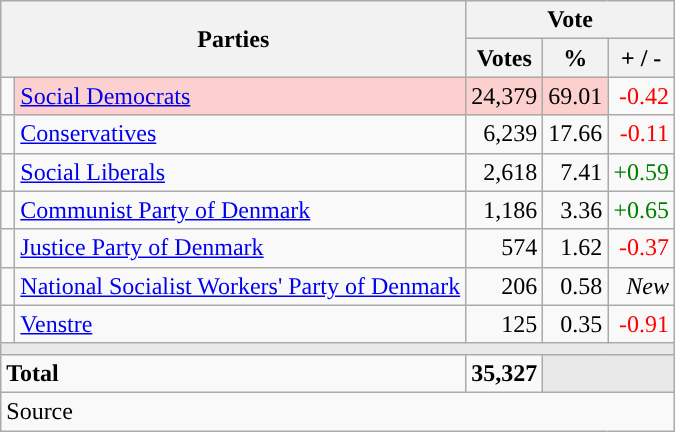<table class="wikitable" style="text-align:right;">
<tr>
<th style="text-align:centre;" rowspan="2" colspan="2" width="225">Parties</th>
<th colspan="3">Vote</th>
</tr>
<tr>
<th width="15">Votes</th>
<th width="15">%</th>
<th width="15">+ / -</th>
</tr>
<tr>
<td width="2" style="color:inherit;background:"></td>
<td bgcolor=#fbd0ce  align="left"><a href='#'>Social Democrats</a></td>
<td bgcolor=#fbd0ce>24,379</td>
<td bgcolor=#fbd0ce>69.01</td>
<td style=color:red;>-0.42</td>
</tr>
<tr>
<td width="2" style="color:inherit;background:"></td>
<td align="left"><a href='#'>Conservatives</a></td>
<td>6,239</td>
<td>17.66</td>
<td style=color:red;>-0.11</td>
</tr>
<tr>
<td width="2" style="color:inherit;background:"></td>
<td align="left"><a href='#'>Social Liberals</a></td>
<td>2,618</td>
<td>7.41</td>
<td style=color:green;>+0.59</td>
</tr>
<tr>
<td width="2" style="color:inherit;background:"></td>
<td align="left"><a href='#'>Communist Party of Denmark</a></td>
<td>1,186</td>
<td>3.36</td>
<td style=color:green;>+0.65</td>
</tr>
<tr>
<td width="2" style="color:inherit;background:"></td>
<td align="left"><a href='#'>Justice Party of Denmark</a></td>
<td>574</td>
<td>1.62</td>
<td style=color:red;>-0.37</td>
</tr>
<tr>
<td width="2" style="color:inherit;background:"></td>
<td align="left"><a href='#'>National Socialist Workers' Party of Denmark</a></td>
<td>206</td>
<td>0.58</td>
<td><em>New</em></td>
</tr>
<tr>
<td width="2" style="color:inherit;background:"></td>
<td align="left"><a href='#'>Venstre</a></td>
<td>125</td>
<td>0.35</td>
<td style=color:red;>-0.91</td>
</tr>
<tr>
<td colspan="7" bgcolor="#E9E9E9"></td>
</tr>
<tr>
<td align="left" colspan="2"><strong>Total</strong></td>
<td><strong>35,327</strong></td>
<td bgcolor="#E9E9E9" colspan="2"></td>
</tr>
<tr>
<td align="left" colspan="6">Source</td>
</tr>
</table>
